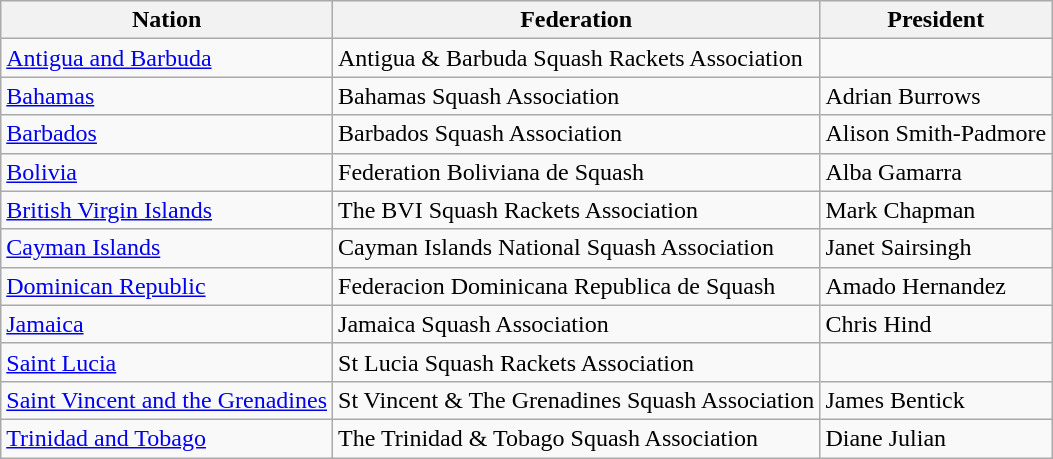<table class="wikitable">
<tr>
<th>Nation</th>
<th>Federation</th>
<th>President</th>
</tr>
<tr>
<td> <a href='#'>Antigua and Barbuda</a></td>
<td>Antigua & Barbuda Squash Rackets Association</td>
<td></td>
</tr>
<tr>
<td> <a href='#'>Bahamas</a></td>
<td>Bahamas Squash Association</td>
<td>Adrian Burrows</td>
</tr>
<tr>
<td> <a href='#'>Barbados</a></td>
<td>Barbados Squash Association</td>
<td>Alison Smith-Padmore</td>
</tr>
<tr>
<td> <a href='#'>Bolivia</a></td>
<td>Federation Boliviana de Squash</td>
<td>Alba Gamarra</td>
</tr>
<tr>
<td> <a href='#'>British Virgin Islands</a></td>
<td>The BVI Squash Rackets Association</td>
<td>Mark Chapman</td>
</tr>
<tr>
<td> <a href='#'>Cayman Islands</a></td>
<td>Cayman Islands National Squash Association</td>
<td>Janet Sairsingh</td>
</tr>
<tr>
<td> <a href='#'>Dominican Republic</a></td>
<td>Federacion Dominicana Republica de Squash</td>
<td>Amado Hernandez</td>
</tr>
<tr>
<td> <a href='#'>Jamaica</a></td>
<td>Jamaica Squash Association</td>
<td>Chris Hind</td>
</tr>
<tr>
<td> <a href='#'>Saint Lucia</a></td>
<td>St Lucia Squash Rackets Association</td>
<td></td>
</tr>
<tr>
<td> <a href='#'>Saint Vincent and the Grenadines</a></td>
<td>St Vincent & The Grenadines Squash Association</td>
<td>James Bentick</td>
</tr>
<tr>
<td> <a href='#'>Trinidad and Tobago</a></td>
<td>The Trinidad & Tobago Squash Association</td>
<td>Diane Julian</td>
</tr>
</table>
